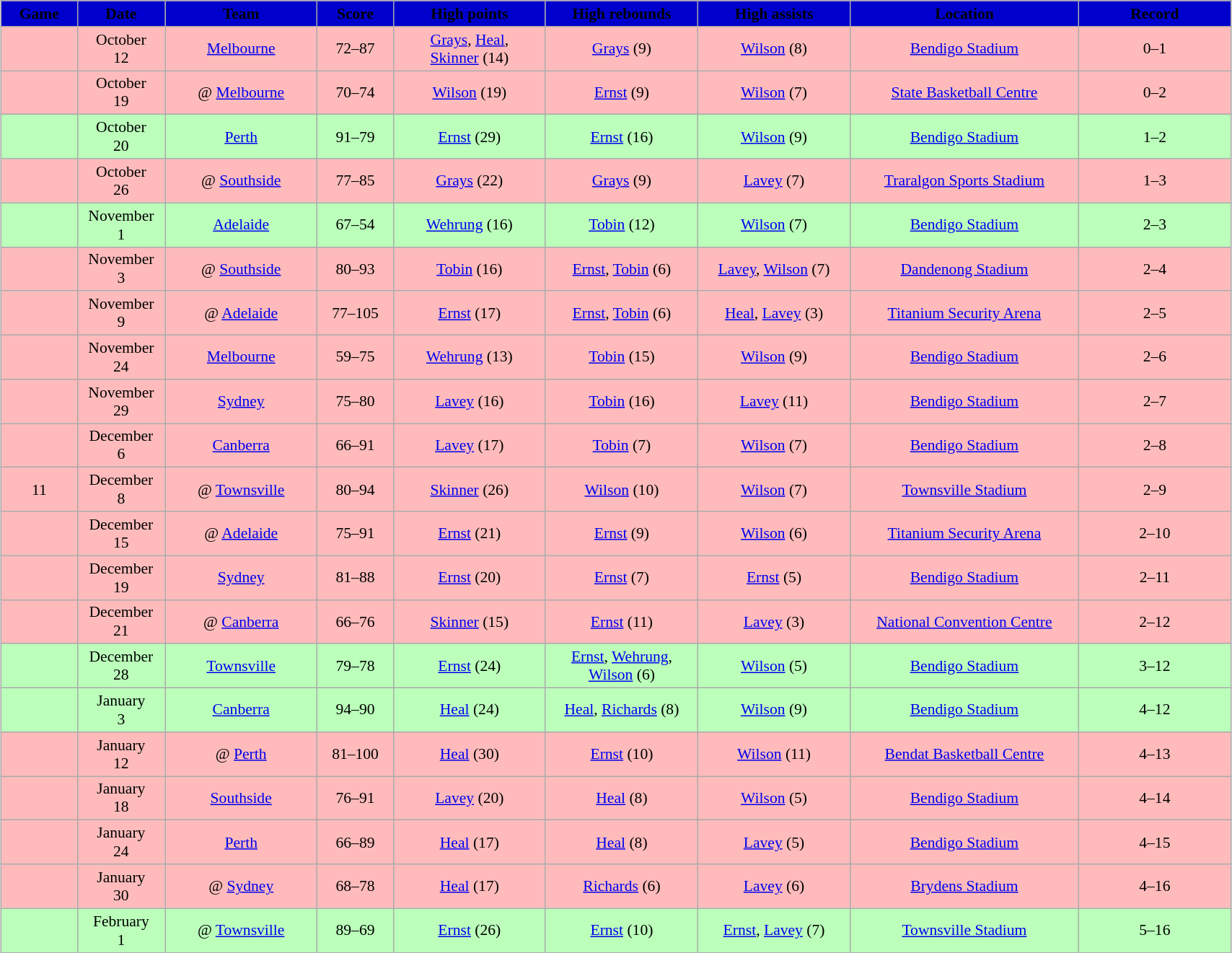<table class="wikitable" style="font-size:90%; text-align: center; width: 90%; margin:1em auto;">
<tr>
<th style="background:#0000CD; width: 5%;"><span>Game</span></th>
<th style="background:#0000CD; width: 5%;"><span>Date</span></th>
<th style="background:#0000CD; width: 10%;"><span>Team</span></th>
<th style="background:#0000CD; width: 5%;"><span>Score</span></th>
<th style="background:#0000CD; width: 10%;"><span>High points</span></th>
<th style="background:#0000CD; width: 10%;"><span>High rebounds</span></th>
<th style="background:#0000CD; width: 10%;"><span>High assists</span></th>
<th style="background:#0000CD; width: 15%;"><span>Location</span></th>
<th style="background:#0000CD; width: 10%;"><span>Record</span></th>
</tr>
<tr style= "background:#fbb;">
<td></td>
<td>October <br> 12</td>
<td><a href='#'>Melbourne</a></td>
<td>72–87</td>
<td><a href='#'>Grays</a>, <a href='#'>Heal</a>,<br><a href='#'>Skinner</a> (14)</td>
<td><a href='#'>Grays</a> (9)</td>
<td><a href='#'>Wilson</a> (8)</td>
<td><a href='#'>Bendigo Stadium</a></td>
<td>0–1</td>
</tr>
<tr style= "background:#fbb;">
<td></td>
<td>October <br> 19</td>
<td>@ <a href='#'>Melbourne</a></td>
<td>70–74</td>
<td><a href='#'>Wilson</a> (19)</td>
<td><a href='#'>Ernst</a> (9)</td>
<td><a href='#'>Wilson</a> (7)</td>
<td><a href='#'>State Basketball Centre</a></td>
<td>0–2</td>
</tr>
<tr style= "background:#bfb;">
<td></td>
<td>October <br> 20</td>
<td><a href='#'>Perth</a></td>
<td>91–79</td>
<td><a href='#'>Ernst</a> (29)</td>
<td><a href='#'>Ernst</a> (16)</td>
<td><a href='#'>Wilson</a> (9)</td>
<td><a href='#'>Bendigo Stadium</a></td>
<td>1–2</td>
</tr>
<tr style= "background:#fbb;">
<td></td>
<td>October <br> 26</td>
<td>@ <a href='#'>Southside</a></td>
<td>77–85</td>
<td><a href='#'>Grays</a> (22)</td>
<td><a href='#'>Grays</a> (9)</td>
<td><a href='#'>Lavey</a> (7)</td>
<td><a href='#'>Traralgon Sports Stadium</a></td>
<td>1–3</td>
</tr>
<tr style= "background:#bfb;">
<td></td>
<td>November <br> 1</td>
<td><a href='#'>Adelaide</a></td>
<td>67–54</td>
<td><a href='#'>Wehrung</a> (16)</td>
<td><a href='#'>Tobin</a> (12)</td>
<td><a href='#'>Wilson</a> (7)</td>
<td><a href='#'>Bendigo Stadium</a></td>
<td>2–3</td>
</tr>
<tr style= "background:#fbb;">
<td></td>
<td>November <br> 3</td>
<td>@ <a href='#'>Southside</a></td>
<td>80–93</td>
<td><a href='#'>Tobin</a> (16)</td>
<td><a href='#'>Ernst</a>, <a href='#'>Tobin</a> (6)</td>
<td><a href='#'>Lavey</a>, <a href='#'>Wilson</a> (7)</td>
<td><a href='#'>Dandenong Stadium</a></td>
<td>2–4</td>
</tr>
<tr style= "background:#fbb;">
<td></td>
<td>November <br> 9</td>
<td>@ <a href='#'>Adelaide</a></td>
<td>77–105</td>
<td><a href='#'>Ernst</a> (17)</td>
<td><a href='#'>Ernst</a>, <a href='#'>Tobin</a> (6)</td>
<td><a href='#'>Heal</a>, <a href='#'>Lavey</a> (3)</td>
<td><a href='#'>Titanium Security Arena</a></td>
<td>2–5</td>
</tr>
<tr style= "background:#fbb;">
<td></td>
<td>November <br> 24</td>
<td><a href='#'>Melbourne</a></td>
<td>59–75</td>
<td><a href='#'>Wehrung</a> (13)</td>
<td><a href='#'>Tobin</a> (15)</td>
<td><a href='#'>Wilson</a> (9)</td>
<td><a href='#'>Bendigo Stadium</a></td>
<td>2–6</td>
</tr>
<tr style= "background:#fbb;">
<td></td>
<td>November <br> 29</td>
<td><a href='#'>Sydney</a></td>
<td>75–80</td>
<td><a href='#'>Lavey</a> (16)</td>
<td><a href='#'>Tobin</a> (16)</td>
<td><a href='#'>Lavey</a> (11)</td>
<td><a href='#'>Bendigo Stadium</a></td>
<td>2–7</td>
</tr>
<tr style= "background:#fbb;">
<td></td>
<td>December <br> 6</td>
<td><a href='#'>Canberra</a></td>
<td>66–91</td>
<td><a href='#'>Lavey</a> (17)</td>
<td><a href='#'>Tobin</a> (7)</td>
<td><a href='#'>Wilson</a> (7)</td>
<td><a href='#'>Bendigo Stadium</a></td>
<td>2–8</td>
</tr>
<tr style= "background:#fbb;">
<td>11</td>
<td>December <br> 8</td>
<td>@ <a href='#'>Townsville</a></td>
<td>80–94</td>
<td><a href='#'>Skinner</a> (26)</td>
<td><a href='#'>Wilson</a> (10)</td>
<td><a href='#'>Wilson</a> (7)</td>
<td><a href='#'>Townsville Stadium</a></td>
<td>2–9</td>
</tr>
<tr style= "background:#fbb;">
<td></td>
<td>December <br> 15</td>
<td>@ <a href='#'>Adelaide</a></td>
<td>75–91</td>
<td><a href='#'>Ernst</a> (21)</td>
<td><a href='#'>Ernst</a> (9)</td>
<td><a href='#'>Wilson</a> (6)</td>
<td><a href='#'>Titanium Security Arena</a></td>
<td>2–10</td>
</tr>
<tr style= "background:#fbb;">
<td></td>
<td>December <br> 19</td>
<td><a href='#'>Sydney</a></td>
<td>81–88</td>
<td><a href='#'>Ernst</a> (20)</td>
<td><a href='#'>Ernst</a> (7)</td>
<td><a href='#'>Ernst</a> (5)</td>
<td><a href='#'>Bendigo Stadium</a></td>
<td>2–11</td>
</tr>
<tr style= "background:#fbb;">
<td></td>
<td>December <br> 21</td>
<td>@ <a href='#'>Canberra</a></td>
<td>66–76</td>
<td><a href='#'>Skinner</a> (15)</td>
<td><a href='#'>Ernst</a> (11)</td>
<td><a href='#'>Lavey</a> (3)</td>
<td><a href='#'>National Convention Centre</a></td>
<td>2–12</td>
</tr>
<tr style= "background:#bfb;">
<td></td>
<td>December <br> 28</td>
<td><a href='#'>Townsville</a></td>
<td>79–78</td>
<td><a href='#'>Ernst</a> (24)</td>
<td><a href='#'>Ernst</a>, <a href='#'>Wehrung</a>,<br><a href='#'>Wilson</a> (6)</td>
<td><a href='#'>Wilson</a> (5)</td>
<td><a href='#'>Bendigo Stadium</a></td>
<td>3–12</td>
</tr>
<tr style= "background:#bfb;">
<td></td>
<td>January <br> 3</td>
<td><a href='#'>Canberra</a></td>
<td>94–90</td>
<td><a href='#'>Heal</a> (24)</td>
<td><a href='#'>Heal</a>, <a href='#'>Richards</a> (8)</td>
<td><a href='#'>Wilson</a> (9)</td>
<td><a href='#'>Bendigo Stadium</a></td>
<td>4–12</td>
</tr>
<tr style= "background:#fbb;">
<td></td>
<td>January <br> 12</td>
<td>@ <a href='#'>Perth</a></td>
<td>81–100</td>
<td><a href='#'>Heal</a> (30)</td>
<td><a href='#'>Ernst</a> (10)</td>
<td><a href='#'>Wilson</a> (11)</td>
<td><a href='#'>Bendat Basketball Centre</a></td>
<td>4–13</td>
</tr>
<tr style= "background:#fbb;">
<td></td>
<td>January <br> 18</td>
<td><a href='#'>Southside</a></td>
<td>76–91</td>
<td><a href='#'>Lavey</a> (20)</td>
<td><a href='#'>Heal</a> (8)</td>
<td><a href='#'>Wilson</a> (5)</td>
<td><a href='#'>Bendigo Stadium</a></td>
<td>4–14</td>
</tr>
<tr style= "background:#fbb;">
<td></td>
<td>January <br> 24</td>
<td><a href='#'>Perth</a></td>
<td>66–89</td>
<td><a href='#'>Heal</a> (17)</td>
<td><a href='#'>Heal</a> (8)</td>
<td><a href='#'>Lavey</a> (5)</td>
<td><a href='#'>Bendigo Stadium</a></td>
<td>4–15</td>
</tr>
<tr style= "background:#fbb;">
<td></td>
<td>January <br> 30</td>
<td>@ <a href='#'>Sydney</a></td>
<td>68–78</td>
<td><a href='#'>Heal</a> (17)</td>
<td><a href='#'>Richards</a> (6)</td>
<td><a href='#'>Lavey</a> (6)</td>
<td><a href='#'>Brydens Stadium</a></td>
<td>4–16</td>
</tr>
<tr style= "background:#bfb;">
<td></td>
<td>February <br> 1</td>
<td>@ <a href='#'>Townsville</a></td>
<td>89–69</td>
<td><a href='#'>Ernst</a> (26)</td>
<td><a href='#'>Ernst</a> (10)</td>
<td><a href='#'>Ernst</a>, <a href='#'>Lavey</a> (7)</td>
<td><a href='#'>Townsville Stadium</a></td>
<td>5–16</td>
</tr>
</table>
